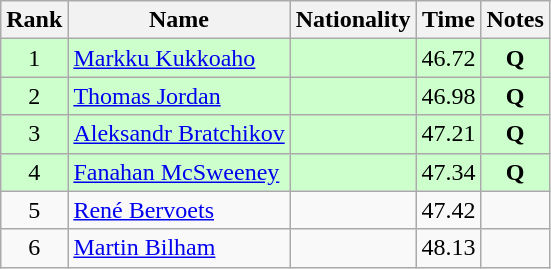<table class="wikitable sortable" style="text-align:center">
<tr>
<th>Rank</th>
<th>Name</th>
<th>Nationality</th>
<th>Time</th>
<th>Notes</th>
</tr>
<tr bgcolor=ccffcc>
<td>1</td>
<td align=left><a href='#'>Markku Kukkoaho</a></td>
<td align=left></td>
<td>46.72</td>
<td><strong>Q</strong></td>
</tr>
<tr bgcolor=ccffcc>
<td>2</td>
<td align=left><a href='#'>Thomas Jordan</a></td>
<td align=left></td>
<td>46.98</td>
<td><strong>Q</strong></td>
</tr>
<tr bgcolor=ccffcc>
<td>3</td>
<td align=left><a href='#'>Aleksandr Bratchikov</a></td>
<td align=left></td>
<td>47.21</td>
<td><strong>Q</strong></td>
</tr>
<tr bgcolor=ccffcc>
<td>4</td>
<td align=left><a href='#'>Fanahan McSweeney</a></td>
<td align=left></td>
<td>47.34</td>
<td><strong>Q</strong></td>
</tr>
<tr>
<td>5</td>
<td align=left><a href='#'>René Bervoets</a></td>
<td align=left></td>
<td>47.42</td>
<td></td>
</tr>
<tr>
<td>6</td>
<td align=left><a href='#'>Martin Bilham</a></td>
<td align=left></td>
<td>48.13</td>
<td></td>
</tr>
</table>
